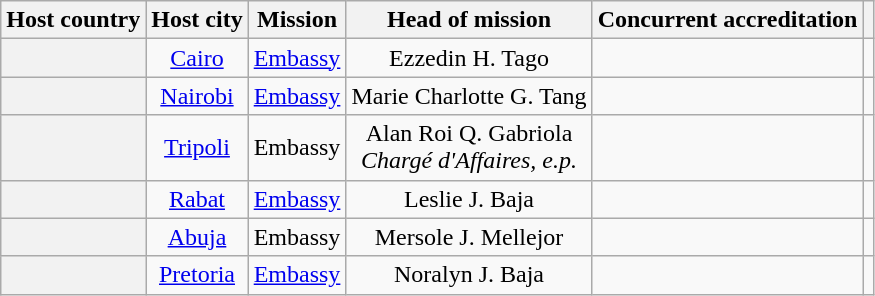<table class="wikitable plainrowheaders" style="text-align:center;">
<tr>
<th scope="col">Host country</th>
<th scope="col">Host city</th>
<th scope="col">Mission</th>
<th scope="col">Head of mission </th>
<th scope="col">Concurrent accreditation</th>
<th scope="col"></th>
</tr>
<tr>
<th scope="row"></th>
<td><a href='#'>Cairo</a></td>
<td><a href='#'>Embassy</a></td>
<td>Ezzedin H. Tago</td>
<td></td>
<td></td>
</tr>
<tr>
<th scope="row"></th>
<td><a href='#'>Nairobi</a></td>
<td><a href='#'>Embassy</a></td>
<td>Marie Charlotte G. Tang</td>
<td></td>
<td></td>
</tr>
<tr>
<th scope="row"></th>
<td><a href='#'>Tripoli</a></td>
<td>Embassy</td>
<td>Alan Roi Q. Gabriola<br><em>Chargé d'Affaires, e.p.</em></td>
<td></td>
<td></td>
</tr>
<tr>
<th scope="row"></th>
<td><a href='#'>Rabat</a></td>
<td><a href='#'>Embassy</a></td>
<td>Leslie J. Baja</td>
<td></td>
<td></td>
</tr>
<tr>
<th scope="row"></th>
<td><a href='#'>Abuja</a></td>
<td>Embassy</td>
<td>Mersole J. Mellejor</td>
<td></td>
<td></td>
</tr>
<tr>
<th scope="row"></th>
<td><a href='#'>Pretoria</a></td>
<td><a href='#'>Embassy</a></td>
<td>Noralyn J. Baja</td>
<td></td>
<td></td>
</tr>
</table>
